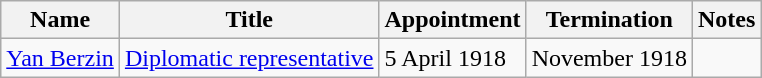<table class="wikitable">
<tr valign="middle">
<th>Name</th>
<th>Title</th>
<th>Appointment</th>
<th>Termination</th>
<th>Notes</th>
</tr>
<tr>
<td><a href='#'>Yan Berzin</a></td>
<td><a href='#'>Diplomatic representative</a></td>
<td>5 April 1918</td>
<td>November 1918</td>
<td></td>
</tr>
</table>
